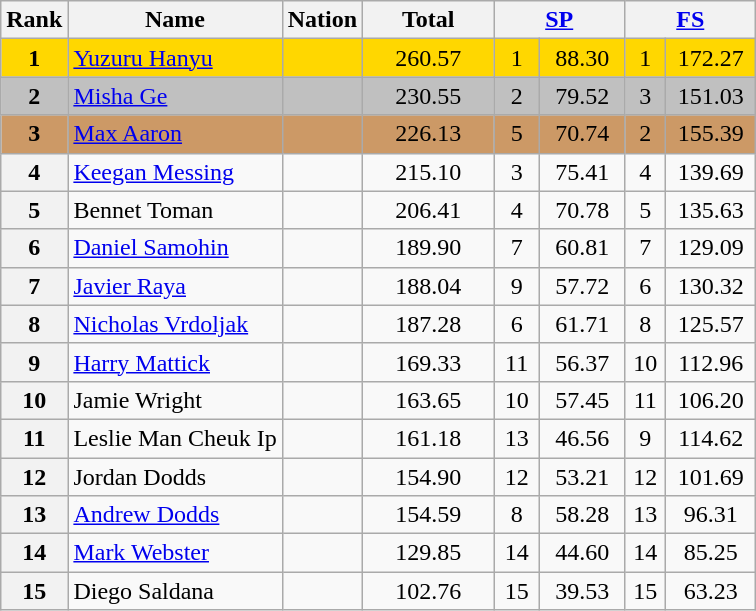<table class="wikitable sortable">
<tr>
<th>Rank</th>
<th>Name</th>
<th>Nation</th>
<th width="80px">Total</th>
<th colspan="2" width="80px"><a href='#'>SP</a></th>
<th colspan="2" width="80px"><a href='#'>FS</a></th>
</tr>
<tr bgcolor="gold">
<td align="center"><strong>1</strong></td>
<td><a href='#'>Yuzuru Hanyu</a></td>
<td></td>
<td align="center">260.57</td>
<td align="center">1</td>
<td align="center">88.30</td>
<td align="center">1</td>
<td align="center">172.27</td>
</tr>
<tr bgcolor="silver">
<td align="center"><strong>2</strong></td>
<td><a href='#'>Misha Ge</a></td>
<td></td>
<td align="center">230.55</td>
<td align="center">2</td>
<td align="center">79.52</td>
<td align="center">3</td>
<td align="center">151.03</td>
</tr>
<tr bgcolor="cc9966">
<td align="center"><strong>3</strong></td>
<td><a href='#'>Max Aaron</a></td>
<td></td>
<td align="center">226.13</td>
<td align="center">5</td>
<td align="center">70.74</td>
<td align="center">2</td>
<td align="center">155.39</td>
</tr>
<tr>
<th>4</th>
<td><a href='#'>Keegan Messing</a></td>
<td></td>
<td align="center">215.10</td>
<td align="center">3</td>
<td align="center">75.41</td>
<td align="center">4</td>
<td align="center">139.69</td>
</tr>
<tr>
<th>5</th>
<td>Bennet Toman</td>
<td></td>
<td align="center">206.41</td>
<td align="center">4</td>
<td align="center">70.78</td>
<td align="center">5</td>
<td align="center">135.63</td>
</tr>
<tr>
<th>6</th>
<td><a href='#'>Daniel Samohin</a></td>
<td></td>
<td align="center">189.90</td>
<td align="center">7</td>
<td align="center">60.81</td>
<td align="center">7</td>
<td align="center">129.09</td>
</tr>
<tr>
<th>7</th>
<td><a href='#'>Javier Raya</a></td>
<td></td>
<td align="center">188.04</td>
<td align="center">9</td>
<td align="center">57.72</td>
<td align="center">6</td>
<td align="center">130.32</td>
</tr>
<tr>
<th>8</th>
<td><a href='#'>Nicholas Vrdoljak</a></td>
<td></td>
<td align="center">187.28</td>
<td align="center">6</td>
<td align="center">61.71</td>
<td align="center">8</td>
<td align="center">125.57</td>
</tr>
<tr>
<th>9</th>
<td><a href='#'>Harry Mattick</a></td>
<td></td>
<td align="center">169.33</td>
<td align="center">11</td>
<td align="center">56.37</td>
<td align="center">10</td>
<td align="center">112.96</td>
</tr>
<tr>
<th>10</th>
<td>Jamie Wright</td>
<td></td>
<td align="center">163.65</td>
<td align="center">10</td>
<td align="center">57.45</td>
<td align="center">11</td>
<td align="center">106.20</td>
</tr>
<tr>
<th>11</th>
<td>Leslie Man Cheuk Ip</td>
<td></td>
<td align="center">161.18</td>
<td align="center">13</td>
<td align="center">46.56</td>
<td align="center">9</td>
<td align="center">114.62</td>
</tr>
<tr>
<th>12</th>
<td>Jordan Dodds</td>
<td></td>
<td align="center">154.90</td>
<td align="center">12</td>
<td align="center">53.21</td>
<td align="center">12</td>
<td align="center">101.69</td>
</tr>
<tr>
<th>13</th>
<td><a href='#'>Andrew Dodds</a></td>
<td></td>
<td align="center">154.59</td>
<td align="center">8</td>
<td align="center">58.28</td>
<td align="center">13</td>
<td align="center">96.31</td>
</tr>
<tr>
<th>14</th>
<td><a href='#'>Mark Webster</a></td>
<td></td>
<td align="center">129.85</td>
<td align="center">14</td>
<td align="center">44.60</td>
<td align="center">14</td>
<td align="center">85.25</td>
</tr>
<tr>
<th>15</th>
<td>Diego Saldana</td>
<td></td>
<td align="center">102.76</td>
<td align="center">15</td>
<td align="center">39.53</td>
<td align="center">15</td>
<td align="center">63.23</td>
</tr>
</table>
